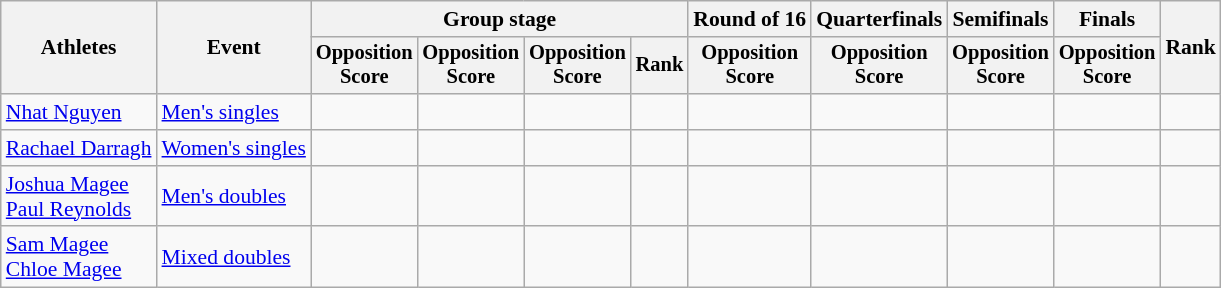<table class=wikitable style="font-size:90%">
<tr>
<th rowspan="2">Athletes</th>
<th rowspan="2">Event</th>
<th colspan="4">Group stage</th>
<th>Round of 16</th>
<th>Quarterfinals</th>
<th>Semifinals</th>
<th>Finals</th>
<th rowspan="2">Rank</th>
</tr>
<tr style="font-size:95%">
<th>Opposition<br>Score</th>
<th>Opposition<br>Score</th>
<th>Opposition<br>Score</th>
<th>Rank</th>
<th>Opposition<br>Score</th>
<th>Opposition<br>Score</th>
<th>Opposition<br>Score</th>
<th>Opposition<br>Score</th>
</tr>
<tr align=center>
<td align=left><a href='#'>Nhat Nguyen</a></td>
<td align=left><a href='#'>Men's singles</a></td>
<td><br></td>
<td><br></td>
<td><br></td>
<td></td>
<td></td>
<td></td>
<td></td>
<td></td>
<td></td>
</tr>
<tr align=center>
<td align=left><a href='#'>Rachael Darragh</a></td>
<td align=left><a href='#'>Women's singles</a></td>
<td><br></td>
<td><br></td>
<td><br></td>
<td></td>
<td></td>
<td></td>
<td></td>
<td></td>
<td></td>
</tr>
<tr align=center>
<td align=left><a href='#'>Joshua Magee</a><br><a href='#'>Paul Reynolds</a></td>
<td align=left><a href='#'>Men's doubles</a></td>
<td><br></td>
<td><br></td>
<td><br></td>
<td></td>
<td></td>
<td></td>
<td></td>
<td></td>
<td></td>
</tr>
<tr align=center>
<td align=left><a href='#'>Sam Magee</a><br><a href='#'>Chloe Magee</a></td>
<td align=left><a href='#'>Mixed doubles</a></td>
<td><br></td>
<td><br></td>
<td><br></td>
<td></td>
<td></td>
<td></td>
<td></td>
<td></td>
<td></td>
</tr>
</table>
